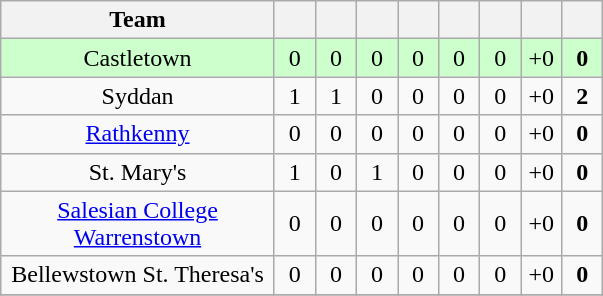<table class="wikitable" style="text-align:center">
<tr>
<th width="175">Team</th>
<th width="20"></th>
<th width="20"></th>
<th width="20"></th>
<th width="20"></th>
<th width="20"></th>
<th width="20"></th>
<th width="20"></th>
<th width="20"></th>
</tr>
<tr style="background:#cfc;">
<td>Castletown</td>
<td>0</td>
<td>0</td>
<td>0</td>
<td>0</td>
<td>0</td>
<td>0</td>
<td>+0</td>
<td><strong>0</strong></td>
</tr>
<tr>
<td>Syddan</td>
<td>1</td>
<td>1</td>
<td>0</td>
<td>0</td>
<td>0</td>
<td>0</td>
<td>+0</td>
<td><strong>2</strong></td>
</tr>
<tr>
<td><a href='#'>Rathkenny</a></td>
<td>0</td>
<td>0</td>
<td>0</td>
<td>0</td>
<td>0</td>
<td>0</td>
<td>+0</td>
<td><strong>0</strong></td>
</tr>
<tr>
<td>St. Mary's</td>
<td>1</td>
<td>0</td>
<td>1</td>
<td>0</td>
<td>0</td>
<td>0</td>
<td>+0</td>
<td><strong>0</strong></td>
</tr>
<tr>
<td><a href='#'>Salesian College Warrenstown</a></td>
<td>0</td>
<td>0</td>
<td>0</td>
<td>0</td>
<td>0</td>
<td>0</td>
<td>+0</td>
<td><strong>0</strong></td>
</tr>
<tr>
<td>Bellewstown St. Theresa's</td>
<td>0</td>
<td>0</td>
<td>0</td>
<td>0</td>
<td>0</td>
<td>0</td>
<td>+0</td>
<td><strong>0</strong></td>
</tr>
<tr>
</tr>
</table>
